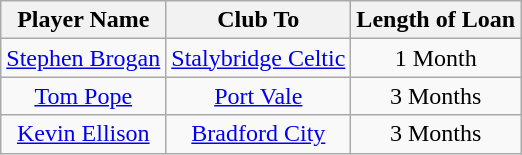<table class="wikitable" style="text-align: center">
<tr>
<th>Player Name</th>
<th>Club To</th>
<th>Length of Loan</th>
</tr>
<tr>
<td> <a href='#'>Stephen Brogan</a></td>
<td><a href='#'>Stalybridge Celtic</a></td>
<td>1 Month</td>
</tr>
<tr>
<td> <a href='#'>Tom Pope</a></td>
<td><a href='#'>Port Vale</a></td>
<td>3 Months</td>
</tr>
<tr>
<td> <a href='#'>Kevin Ellison</a></td>
<td><a href='#'>Bradford City</a></td>
<td>3 Months</td>
</tr>
</table>
